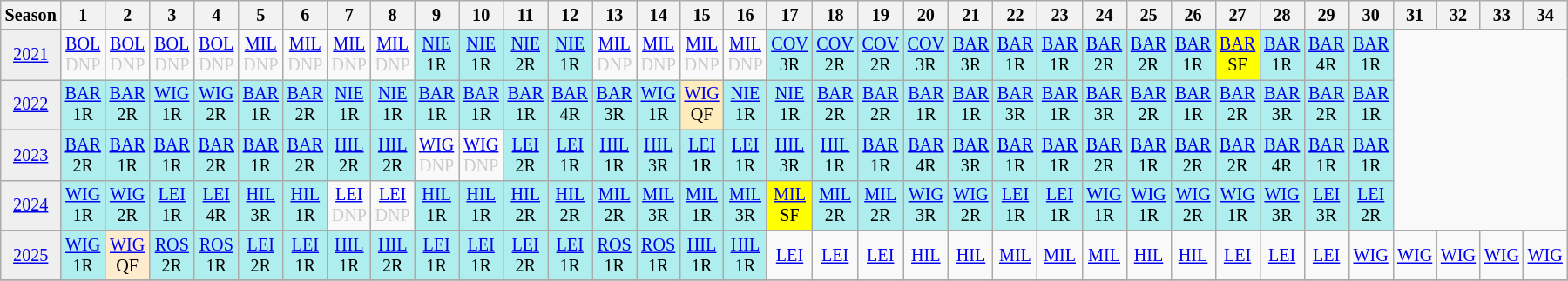<table class="wikitable" style="width:20%; margin:0; font-size:84%">
<tr>
<th>Season</th>
<th>1</th>
<th>2</th>
<th>3</th>
<th>4</th>
<th>5</th>
<th>6</th>
<th>7</th>
<th>8</th>
<th>9</th>
<th>10</th>
<th>11</th>
<th>12</th>
<th>13</th>
<th>14</th>
<th>15</th>
<th>16</th>
<th>17</th>
<th>18</th>
<th>19</th>
<th>20</th>
<th>21</th>
<th>22</th>
<th>23</th>
<th>24</th>
<th>25</th>
<th>26</th>
<th>27</th>
<th>28</th>
<th>29</th>
<th>30</th>
<th>31</th>
<th>32</th>
<th>33</th>
<th>34</th>
</tr>
<tr>
<td style="text-align:center; background:#efefef;"><a href='#'>2021</a></td>
<td style="text-align:center; color:#ccc;"><a href='#'>BOL</a><br>DNP</td>
<td style="text-align:center; color:#ccc;"><a href='#'>BOL</a><br>DNP</td>
<td style="text-align:center; color:#ccc;"><a href='#'>BOL</a><br>DNP</td>
<td style="text-align:center; color:#ccc;"><a href='#'>BOL</a><br>DNP</td>
<td style="text-align:center; color:#ccc;"><a href='#'>MIL</a><br>DNP</td>
<td style="text-align:center; color:#ccc;"><a href='#'>MIL</a><br>DNP</td>
<td style="text-align:center; color:#ccc;"><a href='#'>MIL</a><br>DNP</td>
<td style="text-align:center; color:#ccc;"><a href='#'>MIL</a><br>DNP</td>
<td style="text-align:center; background:#afeeee;"><a href='#'>NIE</a><br>1R</td>
<td style="text-align:center; background:#afeeee;"><a href='#'>NIE</a><br>1R</td>
<td style="text-align:center; background:#afeeee;"><a href='#'>NIE</a><br>2R</td>
<td style="text-align:center; background:#afeeee;"><a href='#'>NIE</a><br>1R</td>
<td style="text-align:center; color:#ccc;"><a href='#'>MIL</a><br>DNP</td>
<td style="text-align:center; color:#ccc;"><a href='#'>MIL</a><br>DNP</td>
<td style="text-align:center; color:#ccc;"><a href='#'>MIL</a><br>DNP</td>
<td style="text-align:center; color:#ccc;"><a href='#'>MIL</a><br>DNP</td>
<td style="text-align:center; background:#afeeee;"><a href='#'>COV</a><br>3R</td>
<td style="text-align:center; background:#afeeee;"><a href='#'>COV</a><br>2R</td>
<td style="text-align:center; background:#afeeee;"><a href='#'>COV</a><br>2R</td>
<td style="text-align:center; background:#afeeee;"><a href='#'>COV</a><br>3R</td>
<td style="text-align:center; background:#afeeee;"><a href='#'>BAR</a><br>3R</td>
<td style="text-align:center; background:#afeeee;"><a href='#'>BAR</a><br>1R</td>
<td style="text-align:center; background:#afeeee;"><a href='#'>BAR</a><br>1R</td>
<td style="text-align:center; background:#afeeee;"><a href='#'>BAR</a><br>2R</td>
<td style="text-align:center; background:#afeeee;"><a href='#'>BAR</a><br>2R</td>
<td style="text-align:center; background:#afeeee;"><a href='#'>BAR</a><br>1R</td>
<td style="text-align:center; background:yellow;"><a href='#'>BAR</a><br>SF</td>
<td style="text-align:center; background:#afeeee;"><a href='#'>BAR</a><br>1R</td>
<td style="text-align:center; background:#afeeee;"><a href='#'>BAR</a><br>4R</td>
<td style="text-align:center; background:#afeeee;"><a href='#'>BAR</a><br>1R</td>
</tr>
<tr>
<td style="text-align:center; background:#efefef;"><a href='#'>2022</a></td>
<td style="text-align:center; background:#afeeee;"><a href='#'>BAR</a><br>1R</td>
<td style="text-align:center; background:#afeeee;"><a href='#'>BAR</a><br>2R</td>
<td style="text-align:center; background:#afeeee;"><a href='#'>WIG</a><br>1R</td>
<td style="text-align:center; background:#afeeee;"><a href='#'>WIG</a><br>2R</td>
<td style="text-align:center; background:#afeeee;"><a href='#'>BAR</a><br>1R</td>
<td style="text-align:center; background:#afeeee;"><a href='#'>BAR</a><br>2R</td>
<td style="text-align:center; background:#afeeee;"><a href='#'>NIE</a><br>1R</td>
<td style="text-align:center; background:#afeeee;"><a href='#'>NIE</a><br>1R</td>
<td style="text-align:center; background:#afeeee;"><a href='#'>BAR</a><br>1R</td>
<td style="text-align:center; background:#afeeee;"><a href='#'>BAR</a><br>1R</td>
<td style="text-align:center; background:#afeeee;"><a href='#'>BAR</a><br>1R</td>
<td style="text-align:center; background:#afeeee;"><a href='#'>BAR</a><br>4R</td>
<td style="text-align:center; background:#afeeee;"><a href='#'>BAR</a><br>3R</td>
<td style="text-align:center; background:#afeeee;"><a href='#'>WIG</a><br>1R</td>
<td style="text-align:center; background:#ffecbd;"><a href='#'>WIG</a><br>QF</td>
<td style="text-align:center; background:#afeeee;"><a href='#'>NIE</a><br>1R</td>
<td style="text-align:center; background:#afeeee;"><a href='#'>NIE</a><br>1R</td>
<td style="text-align:center; background:#afeeee;"><a href='#'>BAR</a><br>2R</td>
<td style="text-align:center; background:#afeeee;"><a href='#'>BAR</a><br>2R</td>
<td style="text-align:center; background:#afeeee;"><a href='#'>BAR</a><br>1R</td>
<td style="text-align:center; background:#afeeee;"><a href='#'>BAR</a><br>1R</td>
<td style="text-align:center; background:#afeeee;"><a href='#'>BAR</a><br>3R</td>
<td style="text-align:center; background:#afeeee;"><a href='#'>BAR</a><br>1R</td>
<td style="text-align:center; background:#afeeee;"><a href='#'>BAR</a><br>3R</td>
<td style="text-align:center; background:#afeeee;"><a href='#'>BAR</a><br>2R</td>
<td style="text-align:center; background:#afeeee;"><a href='#'>BAR</a><br>1R</td>
<td style="text-align:center; background:#afeeee;"><a href='#'>BAR</a><br>2R</td>
<td style="text-align:center; background:#afeeee;"><a href='#'>BAR</a><br>3R</td>
<td style="text-align:center; background:#afeeee;"><a href='#'>BAR</a><br>2R</td>
<td style="text-align:center; background:#afeeee;"><a href='#'>BAR</a><br>1R</td>
</tr>
<tr>
<td style="text-align:center; background:#efefef;"><a href='#'>2023</a></td>
<td style="text-align:center; background:#afeeee;"><a href='#'>BAR</a><br>2R</td>
<td style="text-align:center; background:#afeeee;"><a href='#'>BAR</a><br>1R</td>
<td style="text-align:center; background:#afeeee;"><a href='#'>BAR</a><br>1R</td>
<td style="text-align:center; background:#afeeee;"><a href='#'>BAR</a><br>2R</td>
<td style="text-align:center; background:#afeeee;"><a href='#'>BAR</a><br>1R</td>
<td style="text-align:center; background:#afeeee;"><a href='#'>BAR</a><br>2R</td>
<td style="text-align:center; background:#afeeee;"><a href='#'>HIL</a><br>2R</td>
<td style="text-align:center; background:#afeeee;"><a href='#'>HIL</a><br>2R</td>
<td style="text-align:center; color:#ccc;"><a href='#'>WIG</a><br>DNP</td>
<td style="text-align:center; color:#ccc;"><a href='#'>WIG</a><br>DNP</td>
<td style="text-align:center; background:#afeeee;"><a href='#'>LEI</a><br>2R</td>
<td style="text-align:center; background:#afeeee;"><a href='#'>LEI</a><br>1R</td>
<td style="text-align:center; background:#afeeee;"><a href='#'>HIL</a><br>1R</td>
<td style="text-align:center; background:#afeeee;"><a href='#'>HIL</a><br>3R</td>
<td style="text-align:center; background:#afeeee;"><a href='#'>LEI</a><br>1R</td>
<td style="text-align:center; background:#afeeee;"><a href='#'>LEI</a><br>1R</td>
<td style="text-align:center; background:#afeeee;"><a href='#'>HIL</a><br>3R</td>
<td style="text-align:center; background:#afeeee;"><a href='#'>HIL</a><br>1R</td>
<td style="text-align:center; background:#afeeee;"><a href='#'>BAR</a><br>1R</td>
<td style="text-align:center; background:#afeeee;"><a href='#'>BAR</a><br>4R</td>
<td style="text-align:center; background:#afeeee;"><a href='#'>BAR</a><br>3R</td>
<td style="text-align:center; background:#afeeee;"><a href='#'>BAR</a><br>1R</td>
<td style="text-align:center; background:#afeeee;"><a href='#'>BAR</a><br>1R</td>
<td style="text-align:center; background:#afeeee;"><a href='#'>BAR</a><br>2R</td>
<td style="text-align:center; background:#afeeee;"><a href='#'>BAR</a><br>1R</td>
<td style="text-align:center; background:#afeeee;"><a href='#'>BAR</a><br>2R</td>
<td style="text-align:center; background:#afeeee;"><a href='#'>BAR</a><br>2R</td>
<td style="text-align:center; background:#afeeee;"><a href='#'>BAR</a><br>4R</td>
<td style="text-align:center; background:#afeeee;"><a href='#'>BAR</a><br>1R</td>
<td style="text-align:center; background:#afeeee;"><a href='#'>BAR</a><br>1R</td>
</tr>
<tr>
<td style="text-align:center; background:#efefef;"><a href='#'>2024</a></td>
<td style="text-align:center; background:#afeeee;"><a href='#'>WIG</a><br>1R</td>
<td style="text-align:center; background:#afeeee;"><a href='#'>WIG</a><br>2R</td>
<td style="text-align:center; background:#afeeee;"><a href='#'>LEI</a><br>1R</td>
<td style="text-align:center; background:#afeeee;"><a href='#'>LEI</a><br>4R</td>
<td style="text-align:center; background:#afeeee;"><a href='#'>HIL</a><br>3R</td>
<td style="text-align:center; background:#afeeee;"><a href='#'>HIL</a><br>1R</td>
<td style="text-align:center; color:#ccc;"><a href='#'>LEI</a><br>DNP</td>
<td style="text-align:center; color:#ccc;"><a href='#'>LEI</a><br>DNP</td>
<td style="text-align:center; background:#afeeee;"><a href='#'>HIL</a><br>1R</td>
<td style="text-align:center; background:#afeeee;"><a href='#'>HIL</a><br>1R</td>
<td style="text-align:center; background:#afeeee;"><a href='#'>HIL</a><br>2R</td>
<td style="text-align:center; background:#afeeee;"><a href='#'>HIL</a><br>2R</td>
<td style="text-align:center; background:#afeeee;"><a href='#'>MIL</a><br>2R</td>
<td style="text-align:center; background:#afeeee;"><a href='#'>MIL</a><br>3R</td>
<td style="text-align:center; background:#afeeee;"><a href='#'>MIL</a><br>1R</td>
<td style="text-align:center; background:#afeeee;"><a href='#'>MIL</a><br>3R</td>
<td style="text-align:center; background:yellow;"><a href='#'>MIL</a><br>SF</td>
<td style="text-align:center; background:#afeeee;"><a href='#'>MIL</a><br>2R</td>
<td style="text-align:center; background:#afeeee;"><a href='#'>MIL</a><br>2R</td>
<td style="text-align:center; background:#afeeee;"><a href='#'>WIG</a><br>3R</td>
<td style="text-align:center; background:#afeeee;"><a href='#'>WIG</a><br>2R</td>
<td style="text-align:center; background:#afeeee;"><a href='#'>LEI</a><br>1R</td>
<td style="text-align:center; background:#afeeee;"><a href='#'>LEI</a><br>1R</td>
<td style="text-align:center; background:#afeeee;"><a href='#'>WIG</a><br>1R</td>
<td style="text-align:center; background:#afeeee;"><a href='#'>WIG</a><br>1R</td>
<td style="text-align:center; background:#afeeee;"><a href='#'>WIG</a><br>2R</td>
<td style="text-align:center; background:#afeeee;"><a href='#'>WIG</a><br>1R</td>
<td style="text-align:center; background:#afeeee;"><a href='#'>WIG</a><br>3R</td>
<td style="text-align:center; background:#afeeee;"><a href='#'>LEI</a><br>3R</td>
<td style="text-align:center; background:#afeeee;"><a href='#'>LEI</a><br>2R</td>
</tr>
<tr>
<td style="text-align:center; background:#efefef;"><a href='#'>2025</a></td>
<td style="text-align:center; background:#afeeee;"><a href='#'>WIG</a><br>1R</td>
<td style="text-align:center; background:#ffebcd;"><a href='#'>WIG</a><br>QF</td>
<td style="text-align:center; background:#afeeee;"><a href='#'>ROS</a><br>2R</td>
<td style="text-align:center; background:#afeeee;"><a href='#'>ROS</a><br>1R</td>
<td style="text-align:center; background:#afeeee;"><a href='#'>LEI</a><br>2R</td>
<td style="text-align:center; background:#afeeee;"><a href='#'>LEI</a><br>1R</td>
<td style="text-align:center; background:#afeeee;"><a href='#'>HIL</a><br>1R</td>
<td style="text-align:center; background:#afeeee;"><a href='#'>HIL</a><br>2R</td>
<td style="text-align:center; background:#afeeee;"><a href='#'>LEI</a><br>1R</td>
<td style="text-align:center; background:#afeeee;"><a href='#'>LEI</a><br>1R</td>
<td style="text-align:center; background:#afeeee;"><a href='#'>LEI</a><br>2R</td>
<td style="text-align:center; background:#afeeee;"><a href='#'>LEI</a><br>1R</td>
<td style="text-align:center; background:#afeeee;"><a href='#'>ROS</a><br>1R</td>
<td style="text-align:center; background:#afeeee;"><a href='#'>ROS</a><br>1R</td>
<td style="text-align:center; background:#afeeee;"><a href='#'>HIL</a><br>1R</td>
<td style="text-align:center; background:#afeeee;"><a href='#'>HIL</a><br>1R</td>
<td style="text-align:center; background:#;"><a href='#'>LEI</a><br></td>
<td style="text-align:center; background:#;"><a href='#'>LEI</a><br></td>
<td style="text-align:center; background:#;"><a href='#'>LEI</a><br></td>
<td style="text-align:center; background:#;"><a href='#'>HIL</a><br></td>
<td style="text-align:center; background:#;"><a href='#'>HIL</a><br></td>
<td style="text-align:center; background:#;"><a href='#'>MIL</a><br></td>
<td style="text-align:center; background:#;"><a href='#'>MIL</a><br></td>
<td style="text-align:center; background:#;"><a href='#'>MIL</a><br></td>
<td style="text-align:center; background:#;"><a href='#'>HIL</a><br></td>
<td style="text-align:center; background:#;"><a href='#'>HIL</a><br></td>
<td style="text-align:center; background:#;"><a href='#'>LEI</a><br></td>
<td style="text-align:center; background:#;"><a href='#'>LEI</a><br></td>
<td style="text-align:center; background:#;"><a href='#'>LEI</a><br></td>
<td style="text-align:center; background:#;"><a href='#'>WIG</a><br></td>
<td style="text-align:center; background:#;"><a href='#'>WIG</a><br></td>
<td style="text-align:center; background:#;"><a href='#'>WIG</a><br></td>
<td style="text-align:center; background:#;"><a href='#'>WIG</a><br></td>
<td style="text-align:center; background:#;"><a href='#'>WIG</a><br></td>
</tr>
<tr>
</tr>
</table>
